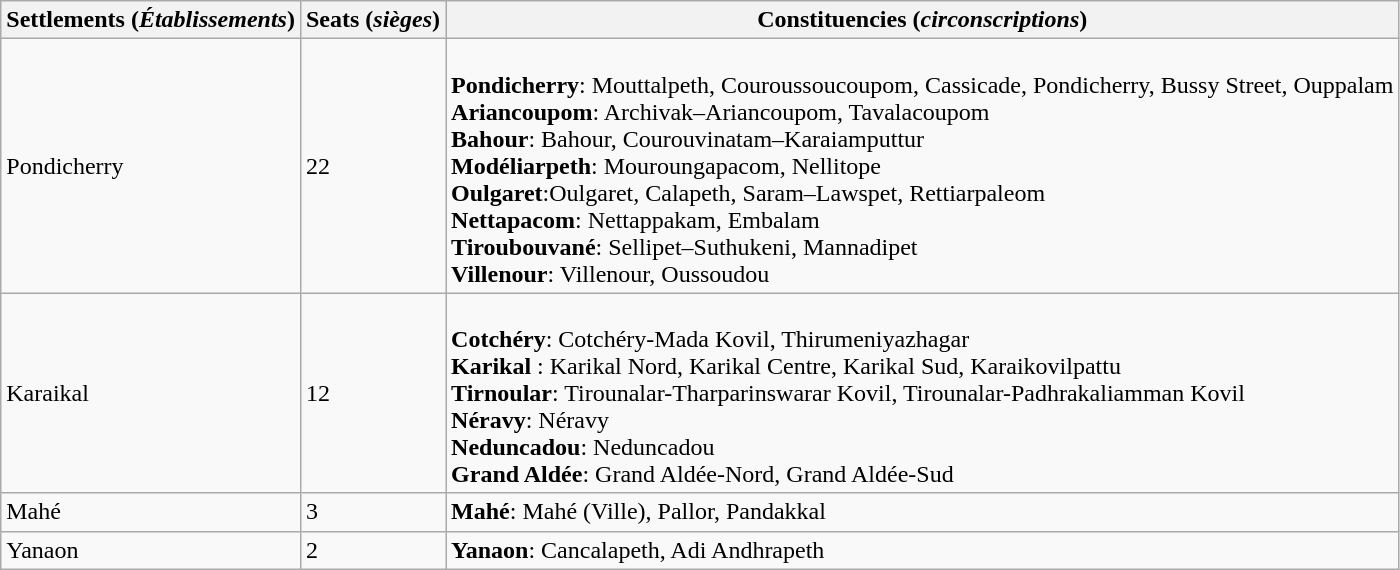<table class="wikitable sortable">
<tr>
<th>Settlements (<em>Établissements</em>)</th>
<th>Seats (<em>sièges</em>)</th>
<th>Constituencies (<em>circonscriptions</em>)</th>
</tr>
<tr>
<td>Pondicherry</td>
<td>22</td>
<td><br><strong>Pondicherry</strong>: Mouttalpeth, Couroussoucoupom, Cassicade, Pondicherry, Bussy Street, Ouppalam
<br><strong>Ariancoupom</strong>: Archivak–Ariancoupom, Tavalacoupom
<br><strong>Bahour</strong>: Bahour, Courouvinatam–Karaiamputtur
<br><strong>Modéliarpeth</strong>: Mouroungapacom, Nellitope
<br><strong>Oulgaret</strong>:Oulgaret, Calapeth, Saram–Lawspet, Rettiarpaleom
<br><strong>Nettapacom</strong>: Nettappakam, Embalam
<br><strong>Tiroubouvané</strong>: Sellipet–Suthukeni, Mannadipet
<br><strong>Villenour</strong>: Villenour, Oussoudou</td>
</tr>
<tr>
<td>Karaikal</td>
<td>12</td>
<td><br><strong>Cotchéry</strong>: Cotchéry-Mada Kovil, Thirumeniyazhagar
<br><strong>Karikal </strong>: Karikal Nord, Karikal Centre, Karikal Sud, Karaikovilpattu
<br><strong>Tirnoular</strong>: Tirounalar-Tharparinswarar Kovil, Tirounalar-Padhrakaliamman Kovil
<br><strong>Néravy</strong>: Néravy
<br><strong>Neduncadou</strong>: Neduncadou
<br><strong>Grand Aldée</strong>: Grand Aldée-Nord, Grand Aldée-Sud</td>
</tr>
<tr>
<td>Mahé</td>
<td>3</td>
<td><strong>Mahé</strong>: Mahé (Ville), Pallor, Pandakkal</td>
</tr>
<tr>
<td>Yanaon</td>
<td>2</td>
<td><strong>Yanaon</strong>: Cancalapeth, Adi Andhrapeth</td>
</tr>
</table>
